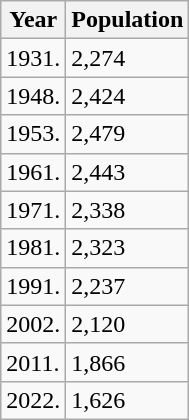<table class="wikitable">
<tr>
<th>Year</th>
<th>Population</th>
</tr>
<tr>
<td>1931.</td>
<td>2,274</td>
</tr>
<tr>
<td>1948.</td>
<td>2,424</td>
</tr>
<tr>
<td>1953.</td>
<td>2,479</td>
</tr>
<tr>
<td>1961.</td>
<td>2,443</td>
</tr>
<tr>
<td>1971.</td>
<td>2,338</td>
</tr>
<tr>
<td>1981.</td>
<td>2,323</td>
</tr>
<tr>
<td>1991.</td>
<td>2,237</td>
</tr>
<tr>
<td>2002.</td>
<td>2,120</td>
</tr>
<tr>
<td>2011.</td>
<td>1,866</td>
</tr>
<tr>
<td>2022.</td>
<td>1,626</td>
</tr>
</table>
